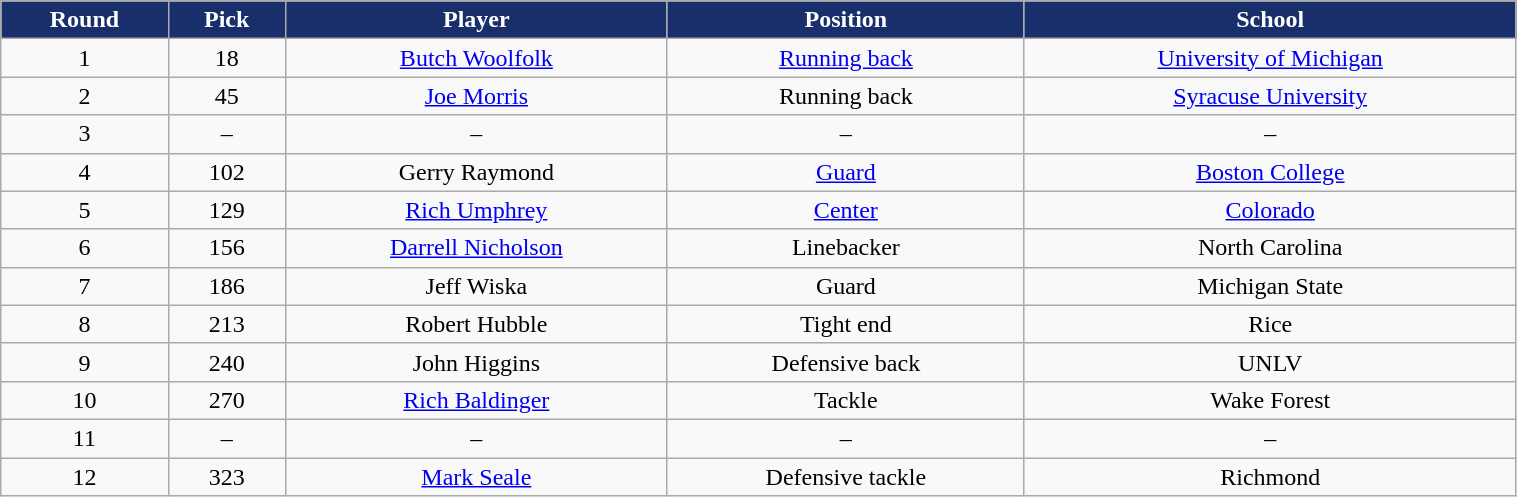<table class="wikitable" style="width:80%;">
<tr style="text-align:center; background:#192f6b; color:white;">
<td><strong>Round</strong></td>
<td><strong>Pick</strong></td>
<td><strong>Player</strong></td>
<td><strong>Position</strong></td>
<td><strong>School</strong></td>
</tr>
<tr style="text-align:center;" bgcolor="">
<td>1</td>
<td>18</td>
<td><a href='#'>Butch Woolfolk</a></td>
<td><a href='#'>Running back</a></td>
<td><a href='#'>University of Michigan</a></td>
</tr>
<tr style="text-align:center;" bgcolor="">
<td>2</td>
<td>45</td>
<td><a href='#'>Joe Morris</a></td>
<td>Running back</td>
<td><a href='#'>Syracuse University</a></td>
</tr>
<tr style="text-align:center;" bgcolor="">
<td>3</td>
<td>–</td>
<td>–</td>
<td>–</td>
<td>–</td>
</tr>
<tr style="text-align:center;" bgcolor="">
<td>4</td>
<td>102</td>
<td>Gerry Raymond</td>
<td><a href='#'>Guard</a></td>
<td><a href='#'>Boston College</a></td>
</tr>
<tr style="text-align:center;" bgcolor="">
<td>5</td>
<td>129</td>
<td><a href='#'>Rich Umphrey</a></td>
<td><a href='#'>Center</a></td>
<td><a href='#'>Colorado</a></td>
</tr>
<tr style="text-align:center;" bgcolor="">
<td>6</td>
<td>156</td>
<td><a href='#'>Darrell Nicholson</a></td>
<td>Linebacker</td>
<td>North Carolina</td>
</tr>
<tr style="text-align:center;" bgcolor="">
<td>7</td>
<td>186</td>
<td>Jeff Wiska</td>
<td>Guard</td>
<td>Michigan State</td>
</tr>
<tr style="text-align:center;" bgcolor="">
<td>8</td>
<td>213</td>
<td>Robert Hubble</td>
<td>Tight end</td>
<td>Rice</td>
</tr>
<tr style="text-align:center;" bgcolor="">
<td>9</td>
<td>240</td>
<td>John Higgins</td>
<td>Defensive back</td>
<td>UNLV</td>
</tr>
<tr style="text-align:center;" bgcolor="">
<td>10</td>
<td>270</td>
<td><a href='#'>Rich Baldinger</a></td>
<td>Tackle</td>
<td>Wake Forest</td>
</tr>
<tr style="text-align:center;" bgcolor="">
<td>11</td>
<td>–</td>
<td>–</td>
<td>–</td>
<td>–</td>
</tr>
<tr style="text-align:center;" bgcolor="">
<td>12</td>
<td>323</td>
<td><a href='#'>Mark Seale</a></td>
<td>Defensive tackle</td>
<td>Richmond</td>
</tr>
</table>
